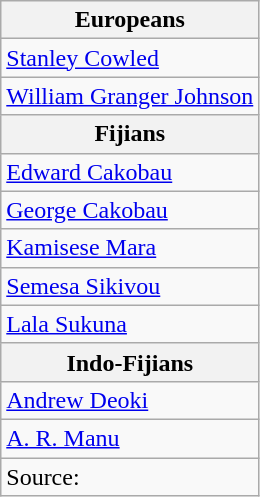<table class=wikitable>
<tr>
<th>Europeans</th>
</tr>
<tr>
<td><a href='#'>Stanley Cowled</a></td>
</tr>
<tr>
<td><a href='#'>William Granger Johnson</a></td>
</tr>
<tr>
<th>Fijians</th>
</tr>
<tr>
<td><a href='#'>Edward Cakobau</a></td>
</tr>
<tr>
<td><a href='#'>George Cakobau</a></td>
</tr>
<tr>
<td><a href='#'>Kamisese Mara</a></td>
</tr>
<tr>
<td><a href='#'>Semesa Sikivou</a></td>
</tr>
<tr>
<td><a href='#'>Lala Sukuna</a></td>
</tr>
<tr>
<th>Indo-Fijians</th>
</tr>
<tr>
<td><a href='#'>Andrew Deoki</a></td>
</tr>
<tr>
<td><a href='#'>A. R. Manu</a></td>
</tr>
<tr>
<td>Source: </td>
</tr>
</table>
